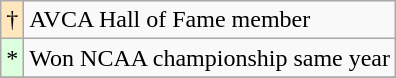<table class="wikitable">
<tr>
<td style="background:#ffe6bd; text-align:center;">†</td>
<td colspan="5">AVCA Hall of Fame member</td>
</tr>
<tr>
<td style="background:#dfd; text-align:center;">*</td>
<td colspan="5">Won NCAA championship same year</td>
</tr>
<tr>
</tr>
</table>
